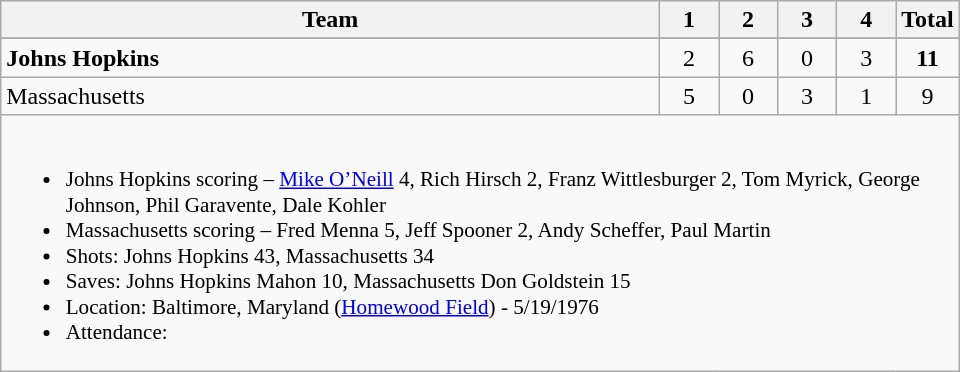<table class="wikitable" style="text-align:center; max-width:40em">
<tr>
<th>Team</th>
<th style="width:2em">1</th>
<th style="width:2em">2</th>
<th style="width:2em">3</th>
<th style="width:2em">4</th>
<th style="width:2em">Total</th>
</tr>
<tr>
</tr>
<tr>
<td style="text-align:left"><strong>Johns Hopkins</strong></td>
<td>2</td>
<td>6</td>
<td>0</td>
<td>3</td>
<td><strong>11</strong></td>
</tr>
<tr>
<td style="text-align:left">Massachusetts</td>
<td>5</td>
<td>0</td>
<td>3</td>
<td>1</td>
<td>9</td>
</tr>
<tr>
<td colspan=6 style="text-align:left; font-size:88%;"><br><ul><li>Johns Hopkins scoring – <a href='#'>Mike O’Neill</a> 4, Rich Hirsch 2, Franz Wittlesburger 2, Tom Myrick, George Johnson, Phil Garavente, Dale Kohler</li><li>Massachusetts scoring – Fred Menna 5, Jeff Spooner 2, Andy Scheffer, Paul Martin</li><li>Shots: Johns Hopkins 43, Massachusetts 34</li><li>Saves: Johns Hopkins Mahon 10, Massachusetts Don Goldstein 15</li><li>Location: Baltimore, Maryland (<a href='#'>Homewood Field</a>) - 5/19/1976</li><li>Attendance:</li></ul></td>
</tr>
</table>
